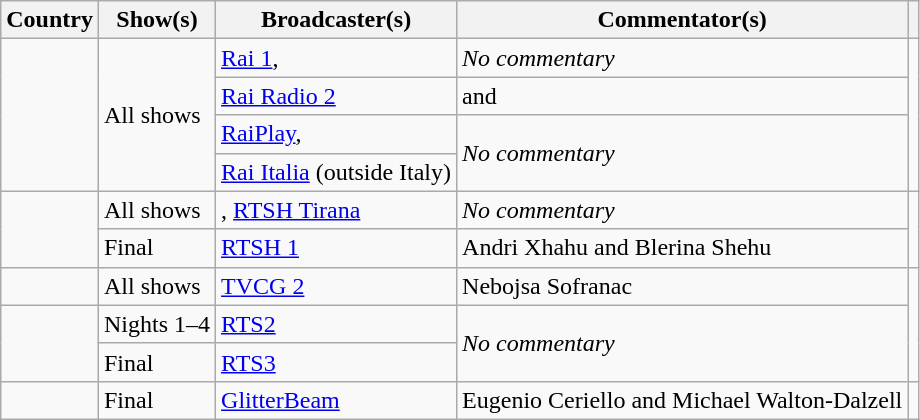<table class="wikitable">
<tr>
<th>Country</th>
<th>Show(s)</th>
<th>Broadcaster(s)</th>
<th>Commentator(s)</th>
<th></th>
</tr>
<tr>
<td rowspan="4"></td>
<td rowspan="4">All shows</td>
<td><a href='#'>Rai 1</a>, </td>
<td><em>No commentary</em></td>
<td rowspan="4"></td>
</tr>
<tr>
<td><a href='#'>Rai Radio 2</a></td>
<td> and </td>
</tr>
<tr>
<td><a href='#'>RaiPlay</a>, </td>
<td rowspan="2"><em>No commentary</em></td>
</tr>
<tr>
<td><a href='#'>Rai Italia</a> (outside Italy)</td>
</tr>
<tr>
<td rowspan="2"></td>
<td>All shows</td>
<td>, <a href='#'>RTSH Tirana</a></td>
<td><em>No commentary</em></td>
<td rowspan="2"></td>
</tr>
<tr>
<td>Final</td>
<td><a href='#'>RTSH 1</a></td>
<td>Andri Xhahu and Blerina Shehu</td>
</tr>
<tr>
<td></td>
<td>All shows</td>
<td><a href='#'>TVCG 2</a></td>
<td>Nebojsa Sofranac</td>
<td rowspan="3"></td>
</tr>
<tr>
<td rowspan="2"></td>
<td>Nights 1–4</td>
<td><a href='#'>RTS2</a></td>
<td rowspan="2"><em>No commentary</em></td>
</tr>
<tr>
<td>Final</td>
<td><a href='#'>RTS3</a></td>
</tr>
<tr>
<td></td>
<td>Final</td>
<td><a href='#'>GlitterBeam</a></td>
<td>Eugenio Ceriello and Michael Walton-Dalzell</td>
<td></td>
</tr>
</table>
